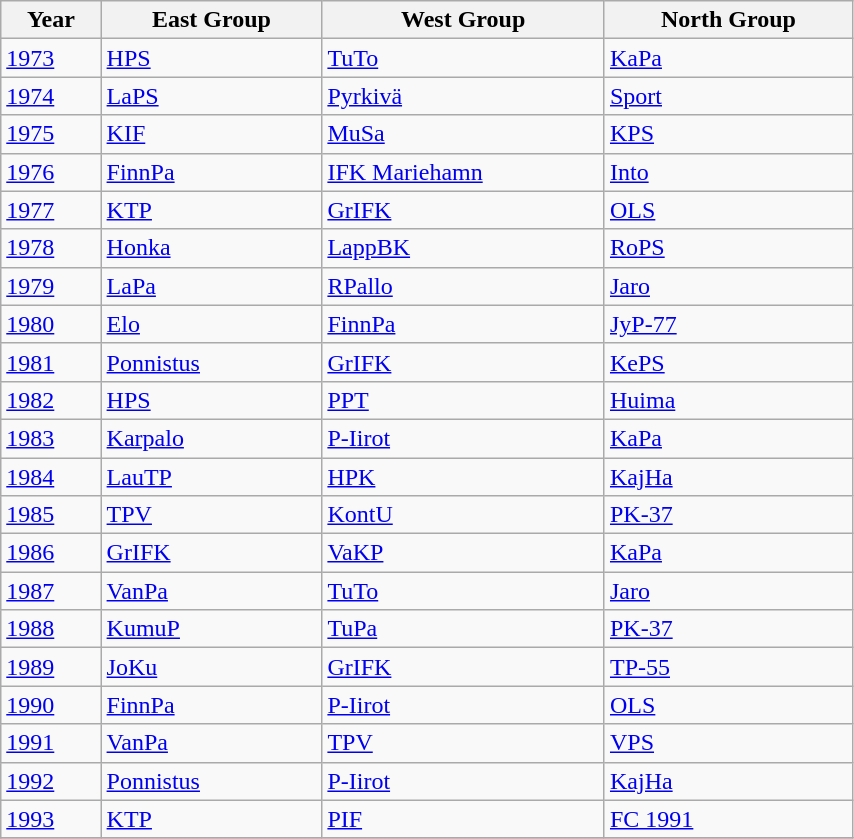<table class="wikitable" style="width:45%">
<tr>
<th>Year</th>
<th>East Group</th>
<th>West Group</th>
<th>North Group</th>
</tr>
<tr>
<td><a href='#'>1973</a></td>
<td><a href='#'>HPS</a></td>
<td><a href='#'>TuTo</a></td>
<td><a href='#'>KaPa</a></td>
</tr>
<tr>
<td><a href='#'>1974</a></td>
<td><a href='#'>LaPS</a></td>
<td><a href='#'>Pyrkivä</a></td>
<td><a href='#'>Sport</a></td>
</tr>
<tr>
<td><a href='#'>1975</a></td>
<td><a href='#'>KIF</a></td>
<td><a href='#'>MuSa</a></td>
<td><a href='#'>KPS</a></td>
</tr>
<tr>
<td><a href='#'>1976</a></td>
<td><a href='#'>FinnPa</a></td>
<td><a href='#'>IFK Mariehamn</a></td>
<td><a href='#'>Into</a></td>
</tr>
<tr>
<td><a href='#'>1977</a></td>
<td><a href='#'>KTP</a></td>
<td><a href='#'>GrIFK</a></td>
<td><a href='#'>OLS</a></td>
</tr>
<tr>
<td><a href='#'>1978</a></td>
<td><a href='#'>Honka</a></td>
<td><a href='#'>LappBK</a></td>
<td><a href='#'>RoPS</a></td>
</tr>
<tr>
<td><a href='#'>1979</a></td>
<td><a href='#'>LaPa</a></td>
<td><a href='#'>RPallo</a></td>
<td><a href='#'>Jaro</a></td>
</tr>
<tr>
<td><a href='#'>1980</a></td>
<td><a href='#'>Elo</a></td>
<td><a href='#'>FinnPa</a></td>
<td><a href='#'>JyP-77</a></td>
</tr>
<tr>
<td><a href='#'>1981</a></td>
<td><a href='#'>Ponnistus</a></td>
<td><a href='#'>GrIFK</a></td>
<td><a href='#'>KePS</a></td>
</tr>
<tr>
<td><a href='#'>1982</a></td>
<td><a href='#'>HPS</a></td>
<td><a href='#'>PPT</a></td>
<td><a href='#'>Huima</a></td>
</tr>
<tr>
<td><a href='#'>1983</a></td>
<td><a href='#'>Karpalo</a></td>
<td><a href='#'>P-Iirot</a></td>
<td><a href='#'>KaPa</a></td>
</tr>
<tr>
<td><a href='#'>1984</a></td>
<td><a href='#'>LauTP</a></td>
<td><a href='#'>HPK</a></td>
<td><a href='#'>KajHa</a></td>
</tr>
<tr>
<td><a href='#'>1985</a></td>
<td><a href='#'>TPV</a></td>
<td><a href='#'>KontU</a></td>
<td><a href='#'>PK-37</a></td>
</tr>
<tr>
<td><a href='#'>1986</a></td>
<td><a href='#'>GrIFK</a></td>
<td><a href='#'>VaKP</a></td>
<td><a href='#'>KaPa</a></td>
</tr>
<tr>
<td><a href='#'>1987</a></td>
<td><a href='#'>VanPa</a></td>
<td><a href='#'>TuTo</a></td>
<td><a href='#'>Jaro</a></td>
</tr>
<tr>
<td><a href='#'>1988</a></td>
<td><a href='#'>KumuP</a></td>
<td><a href='#'>TuPa</a></td>
<td><a href='#'>PK-37</a></td>
</tr>
<tr>
<td><a href='#'>1989</a></td>
<td><a href='#'>JoKu</a></td>
<td><a href='#'>GrIFK</a></td>
<td><a href='#'>TP-55</a></td>
</tr>
<tr>
<td><a href='#'>1990</a></td>
<td><a href='#'>FinnPa</a></td>
<td><a href='#'>P-Iirot</a></td>
<td><a href='#'>OLS</a></td>
</tr>
<tr>
<td><a href='#'>1991</a></td>
<td><a href='#'>VanPa</a></td>
<td><a href='#'>TPV</a></td>
<td><a href='#'>VPS</a></td>
</tr>
<tr>
<td><a href='#'>1992</a></td>
<td><a href='#'>Ponnistus</a></td>
<td><a href='#'>P-Iirot</a></td>
<td><a href='#'>KajHa</a></td>
</tr>
<tr>
<td><a href='#'>1993</a></td>
<td><a href='#'>KTP</a></td>
<td><a href='#'>PIF</a></td>
<td><a href='#'>FC 1991</a></td>
</tr>
<tr>
</tr>
</table>
